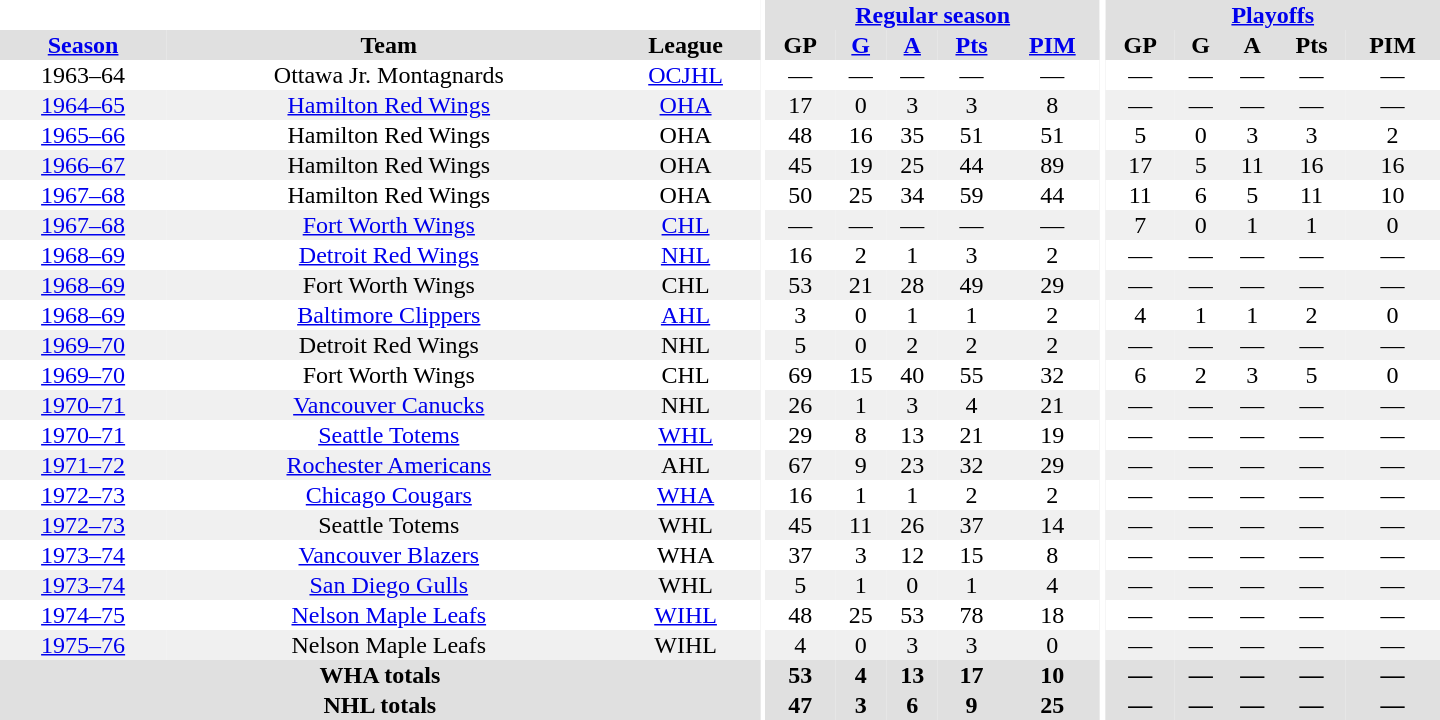<table border="0" cellpadding="1" cellspacing="0" style="text-align:center; width:60em">
<tr bgcolor="#e0e0e0">
<th colspan="3" bgcolor="#ffffff"></th>
<th rowspan="100" bgcolor="#ffffff"></th>
<th colspan="5"><a href='#'>Regular season</a></th>
<th rowspan="100" bgcolor="#ffffff"></th>
<th colspan="5"><a href='#'>Playoffs</a></th>
</tr>
<tr bgcolor="#e0e0e0">
<th><a href='#'>Season</a></th>
<th>Team</th>
<th>League</th>
<th>GP</th>
<th><a href='#'>G</a></th>
<th><a href='#'>A</a></th>
<th><a href='#'>Pts</a></th>
<th><a href='#'>PIM</a></th>
<th>GP</th>
<th>G</th>
<th>A</th>
<th>Pts</th>
<th>PIM</th>
</tr>
<tr>
<td>1963–64</td>
<td>Ottawa Jr. Montagnards</td>
<td><a href='#'>OCJHL</a></td>
<td>—</td>
<td>—</td>
<td>—</td>
<td>—</td>
<td>—</td>
<td>—</td>
<td>—</td>
<td>—</td>
<td>—</td>
<td>—</td>
</tr>
<tr bgcolor="#f0f0f0">
<td><a href='#'>1964–65</a></td>
<td><a href='#'>Hamilton Red Wings</a></td>
<td><a href='#'>OHA</a></td>
<td>17</td>
<td>0</td>
<td>3</td>
<td>3</td>
<td>8</td>
<td>—</td>
<td>—</td>
<td>—</td>
<td>—</td>
<td>—</td>
</tr>
<tr>
<td><a href='#'>1965–66</a></td>
<td>Hamilton Red Wings</td>
<td>OHA</td>
<td>48</td>
<td>16</td>
<td>35</td>
<td>51</td>
<td>51</td>
<td>5</td>
<td>0</td>
<td>3</td>
<td>3</td>
<td>2</td>
</tr>
<tr bgcolor="#f0f0f0">
<td><a href='#'>1966–67</a></td>
<td>Hamilton Red Wings</td>
<td>OHA</td>
<td>45</td>
<td>19</td>
<td>25</td>
<td>44</td>
<td>89</td>
<td>17</td>
<td>5</td>
<td>11</td>
<td>16</td>
<td>16</td>
</tr>
<tr>
<td><a href='#'>1967–68</a></td>
<td>Hamilton Red Wings</td>
<td>OHA</td>
<td>50</td>
<td>25</td>
<td>34</td>
<td>59</td>
<td>44</td>
<td>11</td>
<td>6</td>
<td>5</td>
<td>11</td>
<td>10</td>
</tr>
<tr bgcolor="#f0f0f0">
<td><a href='#'>1967–68</a></td>
<td><a href='#'>Fort Worth Wings</a></td>
<td><a href='#'>CHL</a></td>
<td>—</td>
<td>—</td>
<td>—</td>
<td>—</td>
<td>—</td>
<td>7</td>
<td>0</td>
<td>1</td>
<td>1</td>
<td>0</td>
</tr>
<tr>
<td><a href='#'>1968–69</a></td>
<td><a href='#'>Detroit Red Wings</a></td>
<td><a href='#'>NHL</a></td>
<td>16</td>
<td>2</td>
<td>1</td>
<td>3</td>
<td>2</td>
<td>—</td>
<td>—</td>
<td>—</td>
<td>—</td>
<td>—</td>
</tr>
<tr bgcolor="#f0f0f0">
<td><a href='#'>1968–69</a></td>
<td>Fort Worth Wings</td>
<td>CHL</td>
<td>53</td>
<td>21</td>
<td>28</td>
<td>49</td>
<td>29</td>
<td>—</td>
<td>—</td>
<td>—</td>
<td>—</td>
<td>—</td>
</tr>
<tr>
<td><a href='#'>1968–69</a></td>
<td><a href='#'>Baltimore Clippers</a></td>
<td><a href='#'>AHL</a></td>
<td>3</td>
<td>0</td>
<td>1</td>
<td>1</td>
<td>2</td>
<td>4</td>
<td>1</td>
<td>1</td>
<td>2</td>
<td>0</td>
</tr>
<tr bgcolor="#f0f0f0">
<td><a href='#'>1969–70</a></td>
<td>Detroit Red Wings</td>
<td>NHL</td>
<td>5</td>
<td>0</td>
<td>2</td>
<td>2</td>
<td>2</td>
<td>—</td>
<td>—</td>
<td>—</td>
<td>—</td>
<td>—</td>
</tr>
<tr>
<td><a href='#'>1969–70</a></td>
<td>Fort Worth Wings</td>
<td>CHL</td>
<td>69</td>
<td>15</td>
<td>40</td>
<td>55</td>
<td>32</td>
<td>6</td>
<td>2</td>
<td>3</td>
<td>5</td>
<td>0</td>
</tr>
<tr bgcolor="#f0f0f0">
<td><a href='#'>1970–71</a></td>
<td><a href='#'>Vancouver Canucks</a></td>
<td>NHL</td>
<td>26</td>
<td>1</td>
<td>3</td>
<td>4</td>
<td>21</td>
<td>—</td>
<td>—</td>
<td>—</td>
<td>—</td>
<td>—</td>
</tr>
<tr>
<td><a href='#'>1970–71</a></td>
<td><a href='#'>Seattle Totems</a></td>
<td><a href='#'>WHL</a></td>
<td>29</td>
<td>8</td>
<td>13</td>
<td>21</td>
<td>19</td>
<td>—</td>
<td>—</td>
<td>—</td>
<td>—</td>
<td>—</td>
</tr>
<tr bgcolor="#f0f0f0">
<td><a href='#'>1971–72</a></td>
<td><a href='#'>Rochester Americans</a></td>
<td>AHL</td>
<td>67</td>
<td>9</td>
<td>23</td>
<td>32</td>
<td>29</td>
<td>—</td>
<td>—</td>
<td>—</td>
<td>—</td>
<td>—</td>
</tr>
<tr>
<td><a href='#'>1972–73</a></td>
<td><a href='#'>Chicago Cougars</a></td>
<td><a href='#'>WHA</a></td>
<td>16</td>
<td>1</td>
<td>1</td>
<td>2</td>
<td>2</td>
<td>—</td>
<td>—</td>
<td>—</td>
<td>—</td>
<td>—</td>
</tr>
<tr bgcolor="#f0f0f0">
<td><a href='#'>1972–73</a></td>
<td>Seattle Totems</td>
<td>WHL</td>
<td>45</td>
<td>11</td>
<td>26</td>
<td>37</td>
<td>14</td>
<td>—</td>
<td>—</td>
<td>—</td>
<td>—</td>
<td>—</td>
</tr>
<tr>
<td><a href='#'>1973–74</a></td>
<td><a href='#'>Vancouver Blazers</a></td>
<td>WHA</td>
<td>37</td>
<td>3</td>
<td>12</td>
<td>15</td>
<td>8</td>
<td>—</td>
<td>—</td>
<td>—</td>
<td>—</td>
<td>—</td>
</tr>
<tr bgcolor="#f0f0f0">
<td><a href='#'>1973–74</a></td>
<td><a href='#'>San Diego Gulls</a></td>
<td>WHL</td>
<td>5</td>
<td>1</td>
<td>0</td>
<td>1</td>
<td>4</td>
<td>—</td>
<td>—</td>
<td>—</td>
<td>—</td>
<td>—</td>
</tr>
<tr>
<td><a href='#'>1974–75</a></td>
<td><a href='#'>Nelson Maple Leafs</a></td>
<td><a href='#'>WIHL</a></td>
<td>48</td>
<td>25</td>
<td>53</td>
<td>78</td>
<td>18</td>
<td>—</td>
<td>—</td>
<td>—</td>
<td>—</td>
<td>—</td>
</tr>
<tr bgcolor="#f0f0f0">
<td><a href='#'>1975–76</a></td>
<td>Nelson Maple Leafs</td>
<td>WIHL</td>
<td>4</td>
<td>0</td>
<td>3</td>
<td>3</td>
<td>0</td>
<td>—</td>
<td>—</td>
<td>—</td>
<td>—</td>
<td>—</td>
</tr>
<tr bgcolor="#e0e0e0">
<th colspan="3">WHA totals</th>
<th>53</th>
<th>4</th>
<th>13</th>
<th>17</th>
<th>10</th>
<th>—</th>
<th>—</th>
<th>—</th>
<th>—</th>
<th>—</th>
</tr>
<tr bgcolor="#e0e0e0">
<th colspan="3">NHL totals</th>
<th>47</th>
<th>3</th>
<th>6</th>
<th>9</th>
<th>25</th>
<th>—</th>
<th>—</th>
<th>—</th>
<th>—</th>
<th>—</th>
</tr>
</table>
